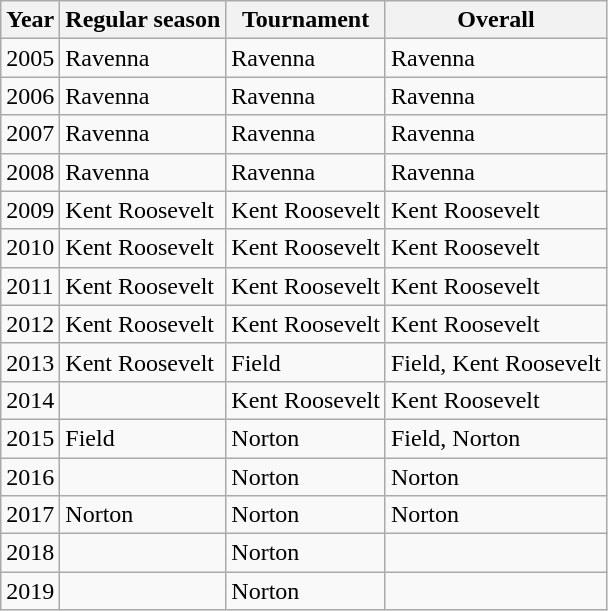<table class="wikitable">
<tr>
<th>Year</th>
<th>Regular season</th>
<th>Tournament</th>
<th>Overall</th>
</tr>
<tr>
<td>2005</td>
<td>Ravenna</td>
<td>Ravenna</td>
<td>Ravenna</td>
</tr>
<tr>
<td>2006</td>
<td>Ravenna</td>
<td>Ravenna</td>
<td>Ravenna</td>
</tr>
<tr>
<td>2007</td>
<td>Ravenna</td>
<td>Ravenna</td>
<td>Ravenna</td>
</tr>
<tr>
<td>2008</td>
<td>Ravenna</td>
<td>Ravenna</td>
<td>Ravenna</td>
</tr>
<tr>
<td>2009</td>
<td>Kent Roosevelt</td>
<td>Kent Roosevelt</td>
<td>Kent Roosevelt</td>
</tr>
<tr>
<td>2010</td>
<td>Kent Roosevelt</td>
<td>Kent Roosevelt</td>
<td>Kent Roosevelt</td>
</tr>
<tr>
<td>2011</td>
<td>Kent Roosevelt</td>
<td>Kent Roosevelt</td>
<td>Kent Roosevelt</td>
</tr>
<tr>
<td>2012</td>
<td>Kent Roosevelt</td>
<td>Kent Roosevelt</td>
<td>Kent Roosevelt</td>
</tr>
<tr>
<td>2013</td>
<td>Kent Roosevelt</td>
<td>Field</td>
<td>Field, Kent Roosevelt</td>
</tr>
<tr>
<td>2014</td>
<td></td>
<td>Kent Roosevelt</td>
<td>Kent Roosevelt</td>
</tr>
<tr>
<td>2015</td>
<td>Field</td>
<td>Norton</td>
<td>Field, Norton</td>
</tr>
<tr>
<td>2016</td>
<td></td>
<td>Norton</td>
<td>Norton</td>
</tr>
<tr>
<td>2017</td>
<td>Norton</td>
<td>Norton</td>
<td>Norton</td>
</tr>
<tr>
<td>2018</td>
<td></td>
<td>Norton</td>
<td></td>
</tr>
<tr>
<td>2019</td>
<td></td>
<td>Norton</td>
<td></td>
</tr>
</table>
